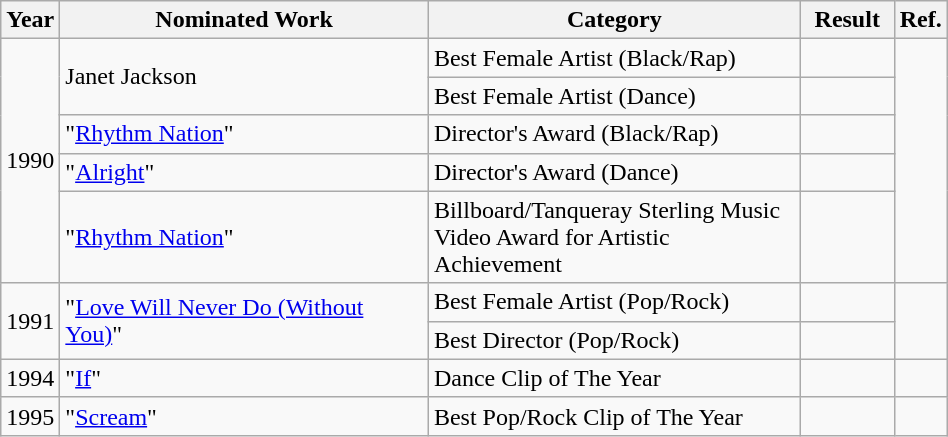<table class="wikitable" width="50%">
<tr>
<th width="5%">Year</th>
<th width="40%">Nominated Work</th>
<th width="40%">Category</th>
<th width="10%">Result</th>
<th width="5%">Ref.</th>
</tr>
<tr>
<td rowspan="5">1990</td>
<td rowspan="2">Janet Jackson</td>
<td>Best Female Artist (Black/Rap)</td>
<td></td>
<td rowspan="5"></td>
</tr>
<tr>
<td>Best Female Artist (Dance)</td>
<td></td>
</tr>
<tr>
<td>"<a href='#'>Rhythm Nation</a>"</td>
<td>Director's Award (Black/Rap)</td>
<td></td>
</tr>
<tr>
<td>"<a href='#'>Alright</a>"</td>
<td>Director's Award (Dance)</td>
<td></td>
</tr>
<tr>
<td>"<a href='#'>Rhythm Nation</a>"</td>
<td>Billboard/Tanqueray Sterling Music Video Award for Artistic Achievement</td>
<td></td>
</tr>
<tr>
<td rowspan="2">1991</td>
<td rowspan="2">"<a href='#'>Love Will Never Do (Without You)</a>"</td>
<td>Best Female Artist (Pop/Rock)</td>
<td></td>
<td rowspan="2"></td>
</tr>
<tr>
<td>Best Director (Pop/Rock)</td>
<td></td>
</tr>
<tr>
<td rowspan="1">1994</td>
<td>"<a href='#'>If</a>"</td>
<td>Dance Clip of The Year</td>
<td></td>
<td><br></td>
</tr>
<tr>
<td rowspan="1">1995</td>
<td>"<a href='#'>Scream</a>"</td>
<td>Best Pop/Rock Clip of The Year</td>
<td></td>
<td><br></td>
</tr>
</table>
